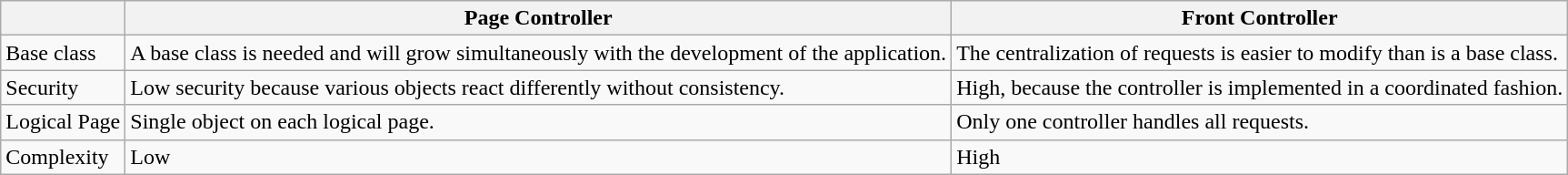<table class="wikitable">
<tr>
<th></th>
<th>Page Controller</th>
<th>Front Controller</th>
</tr>
<tr>
<td>Base class</td>
<td>A base class is needed and will grow simultaneously with the development of the application.</td>
<td>The centralization of requests is easier to modify than is a base class.</td>
</tr>
<tr>
<td>Security</td>
<td>Low security because various objects react differently without consistency.</td>
<td>High, because the controller is implemented in a coordinated fashion.</td>
</tr>
<tr>
<td>Logical Page</td>
<td>Single object on each logical page.</td>
<td>Only one controller handles all requests.</td>
</tr>
<tr>
<td>Complexity</td>
<td>Low</td>
<td>High</td>
</tr>
</table>
